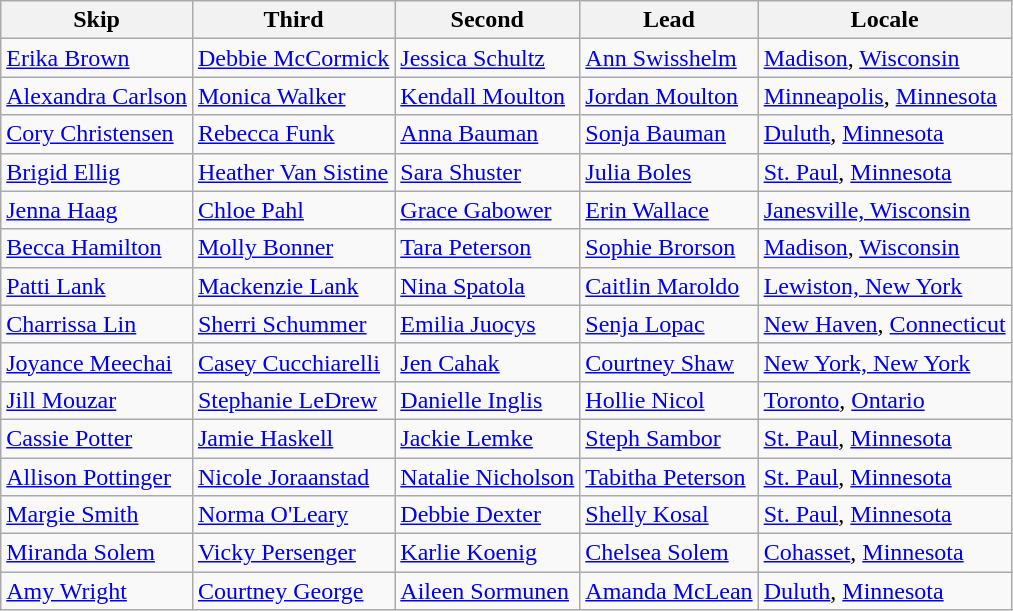<table class=wikitable>
<tr>
<th>Skip</th>
<th>Third</th>
<th>Second</th>
<th>Lead</th>
<th>Locale</th>
</tr>
<tr>
<td><a href='#'>Erika Brown</a></td>
<td><a href='#'>Debbie McCormick</a></td>
<td><a href='#'>Jessica Schultz</a></td>
<td><a href='#'>Ann Swisshelm</a></td>
<td> <a href='#'>Madison</a>, <a href='#'>Wisconsin</a></td>
</tr>
<tr>
<td><a href='#'>Alexandra Carlson</a></td>
<td><a href='#'>Monica Walker</a></td>
<td><a href='#'>Kendall Moulton</a></td>
<td><a href='#'>Jordan Moulton</a></td>
<td> <a href='#'>Minneapolis</a>, <a href='#'>Minnesota</a></td>
</tr>
<tr>
<td><a href='#'>Cory Christensen</a></td>
<td><a href='#'>Rebecca Funk</a></td>
<td><a href='#'>Anna Bauman</a></td>
<td><a href='#'>Sonja Bauman</a></td>
<td> <a href='#'>Duluth</a>, <a href='#'>Minnesota</a></td>
</tr>
<tr>
<td><a href='#'>Brigid Ellig</a></td>
<td><a href='#'>Heather Van Sistine</a></td>
<td><a href='#'>Sara Shuster</a></td>
<td><a href='#'>Julia Boles</a></td>
<td> <a href='#'>St. Paul</a>, <a href='#'>Minnesota</a></td>
</tr>
<tr>
<td><a href='#'>Jenna Haag</a></td>
<td><a href='#'>Chloe Pahl</a></td>
<td><a href='#'>Grace Gabower</a></td>
<td><a href='#'>Erin Wallace</a></td>
<td> <a href='#'>Janesville, Wisconsin</a></td>
</tr>
<tr>
<td><a href='#'>Becca Hamilton</a></td>
<td><a href='#'>Molly Bonner</a></td>
<td><a href='#'>Tara Peterson</a></td>
<td><a href='#'>Sophie Brorson</a></td>
<td> <a href='#'>Madison</a>, <a href='#'>Wisconsin</a></td>
</tr>
<tr>
<td><a href='#'>Patti Lank</a></td>
<td><a href='#'>Mackenzie Lank</a></td>
<td><a href='#'>Nina Spatola</a></td>
<td><a href='#'>Caitlin Maroldo</a></td>
<td> <a href='#'>Lewiston, New York</a></td>
</tr>
<tr>
<td><a href='#'>Charrissa Lin</a></td>
<td><a href='#'>Sherri Schummer</a></td>
<td><a href='#'>Emilia Juocys</a></td>
<td><a href='#'>Senja Lopac</a></td>
<td> <a href='#'>New Haven</a>, <a href='#'>Connecticut</a></td>
</tr>
<tr>
<td><a href='#'>Joyance Meechai</a></td>
<td><a href='#'>Casey Cucchiarelli</a></td>
<td><a href='#'>Jen Cahak</a></td>
<td><a href='#'>Courtney Shaw</a></td>
<td> <a href='#'>New York, New York</a></td>
</tr>
<tr>
<td><a href='#'>Jill Mouzar</a></td>
<td><a href='#'>Stephanie LeDrew</a></td>
<td><a href='#'>Danielle Inglis</a></td>
<td><a href='#'>Hollie Nicol</a></td>
<td> <a href='#'>Toronto</a>, <a href='#'>Ontario</a></td>
</tr>
<tr>
<td><a href='#'>Cassie Potter</a></td>
<td><a href='#'>Jamie Haskell</a></td>
<td><a href='#'>Jackie Lemke</a></td>
<td><a href='#'>Steph Sambor</a></td>
<td> <a href='#'>St. Paul</a>, <a href='#'>Minnesota</a></td>
</tr>
<tr>
<td><a href='#'>Allison Pottinger</a></td>
<td><a href='#'>Nicole Joraanstad</a></td>
<td><a href='#'>Natalie Nicholson</a></td>
<td><a href='#'>Tabitha Peterson</a></td>
<td> <a href='#'>St. Paul</a>, <a href='#'>Minnesota</a></td>
</tr>
<tr>
<td><a href='#'>Margie Smith</a></td>
<td><a href='#'>Norma O'Leary</a></td>
<td><a href='#'>Debbie Dexter</a></td>
<td><a href='#'>Shelly Kosal</a></td>
<td> <a href='#'>St. Paul</a>, <a href='#'>Minnesota</a></td>
</tr>
<tr>
<td><a href='#'>Miranda Solem</a></td>
<td><a href='#'>Vicky Persenger</a></td>
<td><a href='#'>Karlie Koenig</a></td>
<td><a href='#'>Chelsea Solem</a></td>
<td> <a href='#'>Cohasset</a>, <a href='#'>Minnesota</a></td>
</tr>
<tr>
<td><a href='#'>Amy Wright</a></td>
<td><a href='#'>Courtney George</a></td>
<td><a href='#'>Aileen Sormunen</a></td>
<td><a href='#'>Amanda McLean</a></td>
<td> <a href='#'>Duluth</a>, <a href='#'>Minnesota</a></td>
</tr>
</table>
